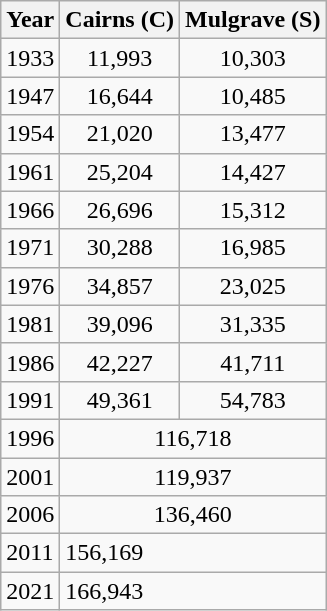<table class="wikitable">
<tr>
<th>Year</th>
<th>Cairns (C)</th>
<th>Mulgrave (S)</th>
</tr>
<tr>
<td>1933</td>
<td align=center>11,993</td>
<td align=center>10,303</td>
</tr>
<tr>
<td>1947</td>
<td align=center>16,644</td>
<td align=center>10,485</td>
</tr>
<tr>
<td>1954</td>
<td align=center>21,020</td>
<td align=center>13,477</td>
</tr>
<tr>
<td>1961</td>
<td align=center>25,204</td>
<td align=center>14,427</td>
</tr>
<tr>
<td>1966</td>
<td align=center>26,696</td>
<td align=center>15,312</td>
</tr>
<tr>
<td>1971</td>
<td align=center>30,288</td>
<td align=center>16,985</td>
</tr>
<tr>
<td>1976</td>
<td align=center>34,857</td>
<td align=center>23,025</td>
</tr>
<tr>
<td>1981</td>
<td align=center>39,096</td>
<td align=center>31,335</td>
</tr>
<tr>
<td>1986</td>
<td align=center>42,227</td>
<td align=center>41,711</td>
</tr>
<tr>
<td>1991</td>
<td align=center>49,361</td>
<td align=center>54,783</td>
</tr>
<tr>
<td>1996</td>
<td colspan=2 align=center>116,718</td>
</tr>
<tr>
<td>2001</td>
<td colspan=2 align=center>119,937</td>
</tr>
<tr>
<td>2006</td>
<td colspan=2 align=center>136,460</td>
</tr>
<tr>
<td>2011</td>
<td colspan=2 align=centre>156,169</td>
</tr>
<tr>
<td>2021</td>
<td colspan="2" align="centre">166,943</td>
</tr>
</table>
